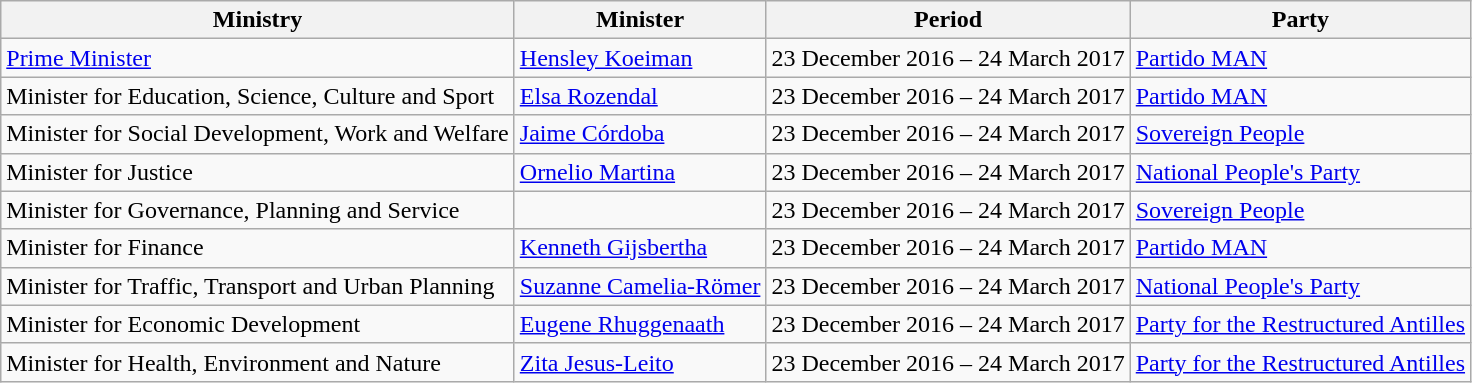<table class="wikitable">
<tr>
<th>Ministry</th>
<th>Minister</th>
<th>Period</th>
<th>Party</th>
</tr>
<tr>
<td><a href='#'>Prime Minister</a></td>
<td><a href='#'>Hensley Koeiman</a></td>
<td>23 December 2016 – 24 March 2017</td>
<td><a href='#'>Partido MAN</a></td>
</tr>
<tr>
<td>Minister for Education, Science, Culture and Sport</td>
<td><a href='#'>Elsa Rozendal</a></td>
<td>23 December 2016 – 24 March 2017</td>
<td><a href='#'>Partido MAN</a></td>
</tr>
<tr>
<td>Minister for Social Development, Work and Welfare</td>
<td><a href='#'>Jaime Córdoba</a></td>
<td>23 December 2016 – 24 March 2017</td>
<td><a href='#'>Sovereign People</a></td>
</tr>
<tr>
<td>Minister for Justice</td>
<td><a href='#'>Ornelio Martina</a></td>
<td>23 December 2016 – 24 March 2017</td>
<td><a href='#'>National People's Party</a></td>
</tr>
<tr>
<td>Minister for Governance, Planning and Service</td>
<td></td>
<td>23 December 2016 – 24 March 2017</td>
<td><a href='#'>Sovereign People</a></td>
</tr>
<tr>
<td>Minister for Finance</td>
<td><a href='#'>Kenneth Gijsbertha</a></td>
<td>23 December 2016 – 24 March 2017</td>
<td><a href='#'>Partido MAN</a></td>
</tr>
<tr>
<td>Minister for Traffic, Transport and Urban Planning</td>
<td><a href='#'>Suzanne Camelia-Römer</a></td>
<td>23 December 2016 – 24 March 2017</td>
<td><a href='#'>National People's Party</a></td>
</tr>
<tr>
<td>Minister for Economic Development</td>
<td><a href='#'>Eugene Rhuggenaath</a></td>
<td>23 December 2016 – 24 March 2017</td>
<td><a href='#'>Party for the Restructured Antilles</a></td>
</tr>
<tr>
<td>Minister for Health, Environment and Nature</td>
<td><a href='#'>Zita Jesus-Leito</a></td>
<td>23 December 2016 – 24 March 2017</td>
<td><a href='#'>Party for the Restructured Antilles</a></td>
</tr>
</table>
